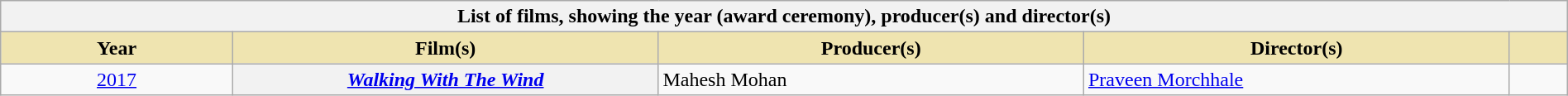<table class="wikitable plainrowheaders" style="width:100%">
<tr>
<th colspan="5">List of films, showing the year (award ceremony), producer(s) and director(s)</th>
</tr>
<tr>
<th scope="col" style="background-color:#EFE4B0;width:12%;">Year</th>
<th scope="col" style="background-color:#EFE4B0;width:22%;">Film(s)</th>
<th scope="col" style="background-color:#EFE4B0;width:22%;">Producer(s)</th>
<th scope="col" style="background-color:#EFE4B0;width:22%;">Director(s)</th>
<th scope="col" style="background-color:#EFE4B0;width:3%;" class="unsortable"></th>
</tr>
<tr>
<td style="text-align:center;"><a href='#'>2017<br></a></td>
<th scope="row"><em><a href='#'>Walking With The Wind</a></em></th>
<td>Mahesh Mohan</td>
<td><a href='#'>Praveen Morchhale</a></td>
<td align="center"></td>
</tr>
</table>
